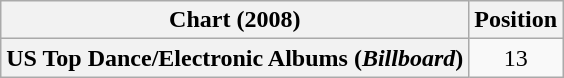<table class="wikitable plainrowheaders" style="text-align:center">
<tr>
<th scope="col">Chart (2008)</th>
<th scope="col">Position</th>
</tr>
<tr>
<th scope="row">US Top Dance/Electronic Albums (<em>Billboard</em>)</th>
<td>13</td>
</tr>
</table>
